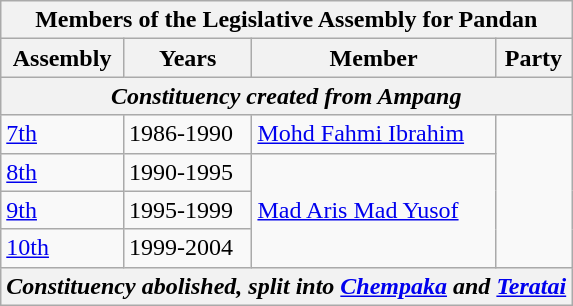<table class=wikitable>
<tr>
<th colspan=4>Members of the Legislative Assembly for Pandan</th>
</tr>
<tr>
<th>Assembly</th>
<th>Years</th>
<th>Member</th>
<th>Party</th>
</tr>
<tr>
<th colspan=4 align=center><em>Constituency created from Ampang</em></th>
</tr>
<tr>
<td><a href='#'>7th</a></td>
<td>1986-1990</td>
<td><a href='#'>Mohd Fahmi Ibrahim</a></td>
<td rowspan=4 bgcolor=></td>
</tr>
<tr>
<td><a href='#'>8th</a></td>
<td>1990-1995</td>
<td rowspan=3><a href='#'>Mad Aris Mad Yusof</a></td>
</tr>
<tr>
<td><a href='#'>9th</a></td>
<td>1995-1999</td>
</tr>
<tr>
<td><a href='#'>10th</a></td>
<td>1999-2004</td>
</tr>
<tr>
<th colspan=4 align=center><em>Constituency abolished, split into <a href='#'>Chempaka</a> and <a href='#'>Teratai</a></em></th>
</tr>
</table>
